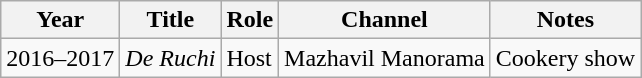<table class="wikitable">
<tr>
<th scope="col">Year</th>
<th scope="col">Title</th>
<th scope="col">Role</th>
<th scope="col">Channel</th>
<th scope="col" class="unsortable">Notes</th>
</tr>
<tr>
<td>2016–2017</td>
<td><em>De Ruchi</em></td>
<td>Host</td>
<td>Mazhavil Manorama</td>
<td>Cookery show</td>
</tr>
</table>
